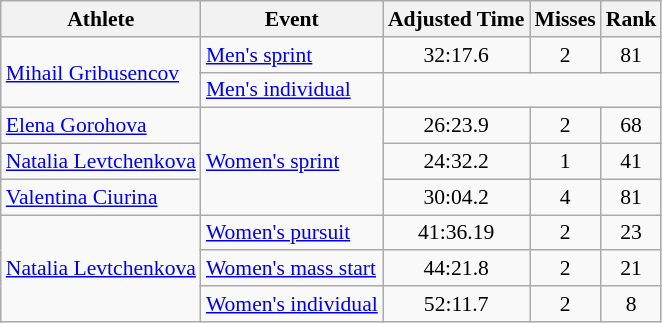<table class="wikitable" style="font-size:90%">
<tr>
<th>Athlete</th>
<th>Event</th>
<th>Adjusted Time</th>
<th>Misses</th>
<th>Rank</th>
</tr>
<tr>
<td rowspan=2><a href='#'>Mihail Gribusencov</a></td>
<td><a href='#'>Men's sprint</a></td>
<td align="center">32:17.6</td>
<td align="center">2</td>
<td align="center">81</td>
</tr>
<tr>
<td><a href='#'>Men's individual</a></td>
<td colspan=3 align="center"></td>
</tr>
<tr>
<td><a href='#'>Elena Gorohova</a></td>
<td rowspan=3><a href='#'>Women's sprint</a></td>
<td align="center">26:23.9</td>
<td align="center">2</td>
<td align="center">68</td>
</tr>
<tr>
<td><a href='#'>Natalia Levtchenkova</a></td>
<td align="center">24:32.2</td>
<td align="center">1</td>
<td align="center">41</td>
</tr>
<tr>
<td><a href='#'>Valentina Ciurina</a></td>
<td align="center">30:04.2</td>
<td align="center">4</td>
<td align="center">81</td>
</tr>
<tr>
<td rowspan=3><a href='#'>Natalia Levtchenkova</a></td>
<td><a href='#'>Women's pursuit</a></td>
<td align="center">41:36.19</td>
<td align="center">2</td>
<td align="center">23</td>
</tr>
<tr>
<td><a href='#'>Women's mass start</a></td>
<td align="center">44:21.8</td>
<td align="center">2</td>
<td align="center">21</td>
</tr>
<tr>
<td><a href='#'>Women's individual</a></td>
<td align="center">52:11.7</td>
<td align="center">2</td>
<td align="center">8</td>
</tr>
</table>
